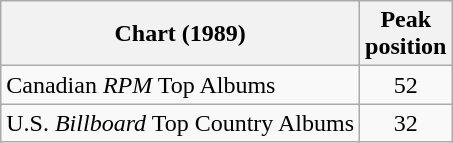<table class="wikitable">
<tr>
<th>Chart (1989)</th>
<th>Peak<br>position</th>
</tr>
<tr>
<td>Canadian <em>RPM</em> Top Albums</td>
<td align="center">52</td>
</tr>
<tr>
<td>U.S. <em>Billboard</em> Top Country Albums</td>
<td align="center">32</td>
</tr>
</table>
